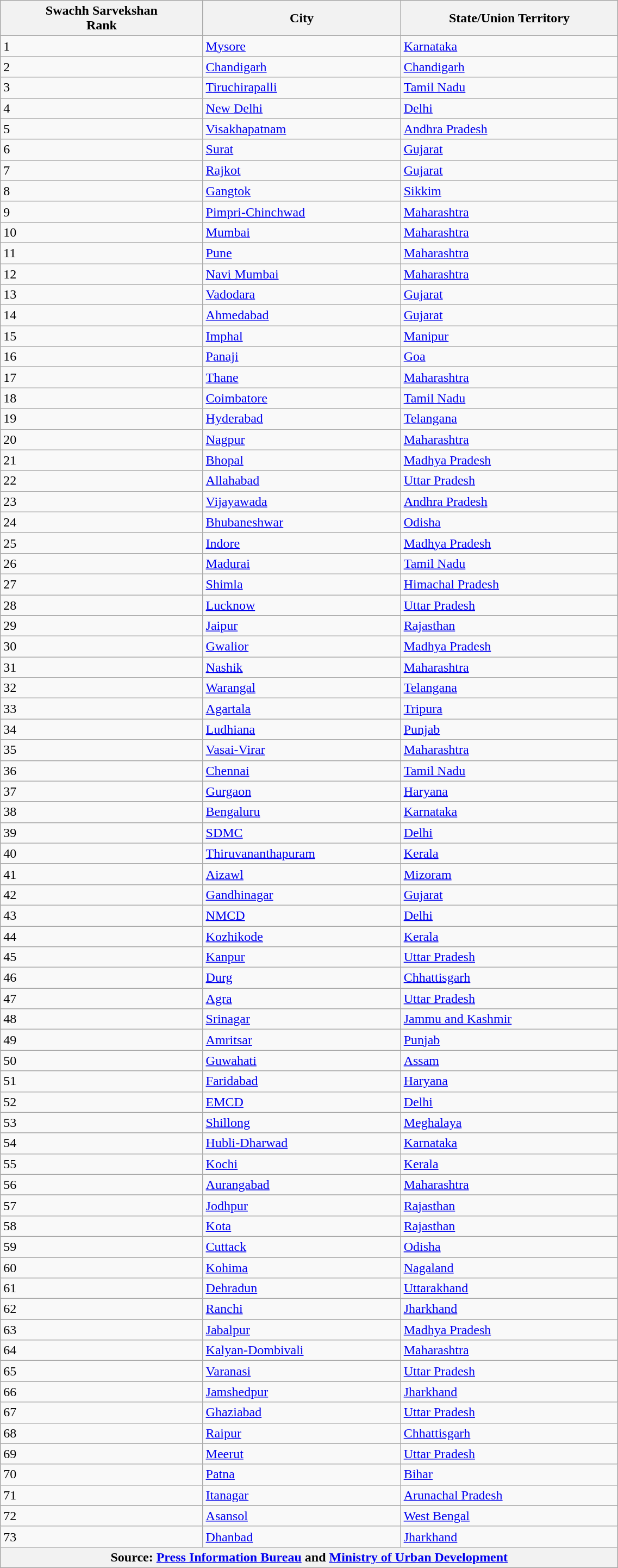<table class="wikitable sortable mw-collapsible" style="width: 60%">
<tr>
<th>Swachh Sarvekshan<br>Rank</th>
<th>City</th>
<th>State/Union Territory</th>
</tr>
<tr>
<td>1</td>
<td><a href='#'>Mysore</a></td>
<td><a href='#'>Karnataka</a></td>
</tr>
<tr>
<td>2</td>
<td><a href='#'>Chandigarh</a></td>
<td><a href='#'>Chandigarh</a></td>
</tr>
<tr>
<td>3</td>
<td><a href='#'>Tiruchirapalli</a></td>
<td><a href='#'>Tamil Nadu</a></td>
</tr>
<tr>
<td>4</td>
<td><a href='#'>New Delhi</a></td>
<td><a href='#'>Delhi</a></td>
</tr>
<tr>
<td>5</td>
<td><a href='#'>Visakhapatnam</a></td>
<td><a href='#'>Andhra Pradesh</a></td>
</tr>
<tr>
<td>6</td>
<td><a href='#'>Surat</a></td>
<td><a href='#'>Gujarat</a></td>
</tr>
<tr>
<td>7</td>
<td><a href='#'>Rajkot</a></td>
<td><a href='#'>Gujarat</a></td>
</tr>
<tr>
<td>8</td>
<td><a href='#'>Gangtok</a></td>
<td><a href='#'>Sikkim</a></td>
</tr>
<tr>
<td>9</td>
<td><a href='#'>Pimpri-Chinchwad</a></td>
<td><a href='#'>Maharashtra</a></td>
</tr>
<tr>
<td>10</td>
<td><a href='#'>Mumbai</a></td>
<td><a href='#'>Maharashtra</a></td>
</tr>
<tr>
<td>11</td>
<td><a href='#'>Pune</a></td>
<td><a href='#'>Maharashtra</a></td>
</tr>
<tr>
<td>12</td>
<td><a href='#'>Navi Mumbai</a></td>
<td><a href='#'>Maharashtra</a></td>
</tr>
<tr>
<td>13</td>
<td><a href='#'>Vadodara</a></td>
<td><a href='#'>Gujarat</a></td>
</tr>
<tr>
<td>14</td>
<td><a href='#'>Ahmedabad</a></td>
<td><a href='#'>Gujarat</a></td>
</tr>
<tr>
<td>15</td>
<td><a href='#'>Imphal</a></td>
<td><a href='#'>Manipur</a></td>
</tr>
<tr>
<td>16</td>
<td><a href='#'>Panaji</a></td>
<td><a href='#'>Goa</a></td>
</tr>
<tr>
<td>17</td>
<td><a href='#'>Thane</a></td>
<td><a href='#'>Maharashtra</a></td>
</tr>
<tr>
<td>18</td>
<td><a href='#'>Coimbatore</a></td>
<td><a href='#'>Tamil Nadu</a></td>
</tr>
<tr>
<td>19</td>
<td><a href='#'>Hyderabad</a></td>
<td><a href='#'>Telangana</a></td>
</tr>
<tr>
<td>20</td>
<td><a href='#'>Nagpur</a></td>
<td><a href='#'>Maharashtra</a></td>
</tr>
<tr>
<td>21</td>
<td><a href='#'>Bhopal</a></td>
<td><a href='#'>Madhya Pradesh</a></td>
</tr>
<tr>
<td>22</td>
<td><a href='#'>Allahabad</a></td>
<td><a href='#'>Uttar Pradesh</a></td>
</tr>
<tr>
<td>23</td>
<td><a href='#'>Vijayawada</a></td>
<td><a href='#'>Andhra Pradesh</a></td>
</tr>
<tr>
<td>24</td>
<td><a href='#'>Bhubaneshwar</a></td>
<td><a href='#'>Odisha</a></td>
</tr>
<tr>
<td>25</td>
<td><a href='#'>Indore</a></td>
<td><a href='#'>Madhya Pradesh</a></td>
</tr>
<tr>
<td>26</td>
<td><a href='#'>Madurai</a></td>
<td><a href='#'>Tamil Nadu</a></td>
</tr>
<tr>
<td>27</td>
<td><a href='#'>Shimla</a></td>
<td><a href='#'>Himachal Pradesh</a></td>
</tr>
<tr>
<td>28</td>
<td><a href='#'>Lucknow</a></td>
<td><a href='#'>Uttar Pradesh</a></td>
</tr>
<tr>
<td>29</td>
<td><a href='#'>Jaipur</a></td>
<td><a href='#'>Rajasthan</a></td>
</tr>
<tr>
<td>30</td>
<td><a href='#'>Gwalior</a></td>
<td><a href='#'>Madhya Pradesh</a></td>
</tr>
<tr>
<td>31</td>
<td><a href='#'>Nashik</a></td>
<td><a href='#'>Maharashtra</a></td>
</tr>
<tr>
<td>32</td>
<td><a href='#'>Warangal</a></td>
<td><a href='#'>Telangana</a></td>
</tr>
<tr>
<td>33</td>
<td><a href='#'>Agartala</a></td>
<td><a href='#'>Tripura</a></td>
</tr>
<tr>
<td>34</td>
<td><a href='#'>Ludhiana</a></td>
<td><a href='#'>Punjab</a></td>
</tr>
<tr>
<td>35</td>
<td><a href='#'>Vasai-Virar</a></td>
<td><a href='#'>Maharashtra</a></td>
</tr>
<tr>
<td>36</td>
<td><a href='#'>Chennai</a></td>
<td><a href='#'>Tamil Nadu</a></td>
</tr>
<tr>
<td>37</td>
<td><a href='#'>Gurgaon</a></td>
<td><a href='#'>Haryana</a></td>
</tr>
<tr>
<td>38</td>
<td><a href='#'>Bengaluru</a></td>
<td><a href='#'>Karnataka</a></td>
</tr>
<tr>
<td>39</td>
<td><a href='#'>SDMC</a></td>
<td><a href='#'>Delhi</a></td>
</tr>
<tr>
<td>40</td>
<td><a href='#'>Thiruvananthapuram</a></td>
<td><a href='#'>Kerala</a></td>
</tr>
<tr>
<td>41</td>
<td><a href='#'>Aizawl</a></td>
<td><a href='#'>Mizoram</a></td>
</tr>
<tr>
<td>42</td>
<td><a href='#'>Gandhinagar</a></td>
<td><a href='#'>Gujarat</a></td>
</tr>
<tr>
<td>43</td>
<td><a href='#'>NMCD</a></td>
<td><a href='#'>Delhi</a></td>
</tr>
<tr>
<td>44</td>
<td><a href='#'>Kozhikode</a></td>
<td><a href='#'>Kerala</a></td>
</tr>
<tr>
<td>45</td>
<td><a href='#'>Kanpur</a></td>
<td><a href='#'>Uttar Pradesh</a></td>
</tr>
<tr>
<td>46</td>
<td><a href='#'>Durg</a></td>
<td><a href='#'>Chhattisgarh</a></td>
</tr>
<tr>
<td>47</td>
<td><a href='#'>Agra</a></td>
<td><a href='#'>Uttar Pradesh</a></td>
</tr>
<tr>
<td>48</td>
<td><a href='#'>Srinagar</a></td>
<td><a href='#'>Jammu and Kashmir</a></td>
</tr>
<tr>
<td>49</td>
<td><a href='#'>Amritsar</a></td>
<td><a href='#'>Punjab</a></td>
</tr>
<tr>
<td>50</td>
<td><a href='#'>Guwahati</a></td>
<td><a href='#'>Assam</a></td>
</tr>
<tr>
<td>51</td>
<td><a href='#'>Faridabad</a></td>
<td><a href='#'>Haryana</a></td>
</tr>
<tr>
<td>52</td>
<td><a href='#'>EMCD</a></td>
<td><a href='#'>Delhi</a></td>
</tr>
<tr>
<td>53</td>
<td><a href='#'>Shillong</a></td>
<td><a href='#'>Meghalaya</a></td>
</tr>
<tr>
<td>54</td>
<td><a href='#'>Hubli-Dharwad</a></td>
<td><a href='#'>Karnataka</a></td>
</tr>
<tr>
<td>55</td>
<td><a href='#'>Kochi</a></td>
<td><a href='#'>Kerala</a></td>
</tr>
<tr>
<td>56</td>
<td><a href='#'>Aurangabad</a></td>
<td><a href='#'>Maharashtra</a></td>
</tr>
<tr>
<td>57</td>
<td><a href='#'>Jodhpur</a></td>
<td><a href='#'>Rajasthan</a></td>
</tr>
<tr>
<td>58</td>
<td><a href='#'>Kota</a></td>
<td><a href='#'>Rajasthan</a></td>
</tr>
<tr>
<td>59</td>
<td><a href='#'>Cuttack</a></td>
<td><a href='#'>Odisha</a></td>
</tr>
<tr>
<td>60</td>
<td><a href='#'>Kohima</a></td>
<td><a href='#'>Nagaland</a></td>
</tr>
<tr>
<td>61</td>
<td><a href='#'>Dehradun</a></td>
<td><a href='#'>Uttarakhand</a></td>
</tr>
<tr>
<td>62</td>
<td><a href='#'>Ranchi</a></td>
<td><a href='#'>Jharkhand</a></td>
</tr>
<tr>
<td>63</td>
<td><a href='#'>Jabalpur</a></td>
<td><a href='#'>Madhya Pradesh</a></td>
</tr>
<tr>
<td>64</td>
<td><a href='#'>Kalyan-Dombivali</a></td>
<td><a href='#'>Maharashtra</a></td>
</tr>
<tr>
<td>65</td>
<td><a href='#'>Varanasi</a></td>
<td><a href='#'>Uttar Pradesh</a></td>
</tr>
<tr>
<td>66</td>
<td><a href='#'>Jamshedpur</a></td>
<td><a href='#'>Jharkhand</a></td>
</tr>
<tr>
<td>67</td>
<td><a href='#'>Ghaziabad</a></td>
<td><a href='#'>Uttar Pradesh</a></td>
</tr>
<tr>
<td>68</td>
<td><a href='#'>Raipur</a></td>
<td><a href='#'>Chhattisgarh</a></td>
</tr>
<tr>
<td>69</td>
<td><a href='#'>Meerut</a></td>
<td><a href='#'>Uttar Pradesh</a></td>
</tr>
<tr>
<td>70</td>
<td><a href='#'>Patna</a></td>
<td><a href='#'>Bihar</a></td>
</tr>
<tr>
<td>71</td>
<td><a href='#'>Itanagar</a></td>
<td><a href='#'>Arunachal Pradesh</a></td>
</tr>
<tr>
<td>72</td>
<td><a href='#'>Asansol</a></td>
<td><a href='#'>West Bengal</a></td>
</tr>
<tr>
<td>73</td>
<td><a href='#'>Dhanbad</a></td>
<td><a href='#'>Jharkhand</a></td>
</tr>
<tr>
<th colspan="3">Source: <a href='#'>Press Information Bureau</a> and <a href='#'>Ministry of Urban Development</a></th>
</tr>
</table>
